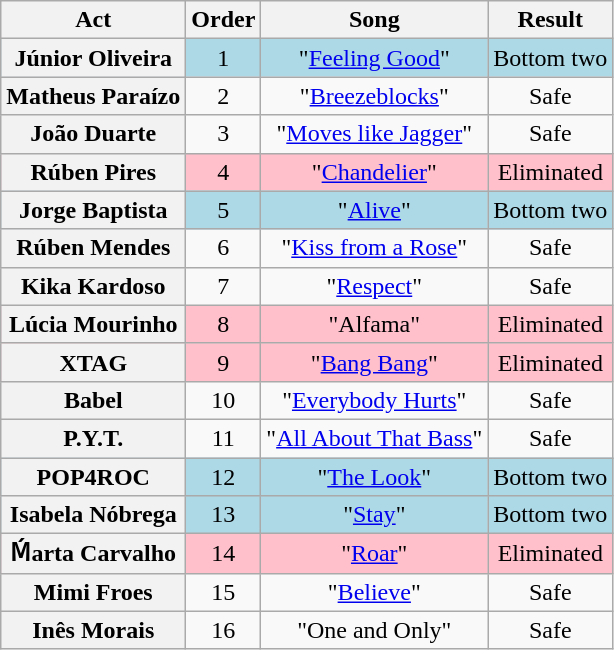<table class="wikitable plainrowheaders" style="text-align:center;">
<tr>
<th scope="col">Act</th>
<th scope="col">Order</th>
<th scope="col">Song</th>
<th scope="col">Result</th>
</tr>
<tr style="background:lightblue;">
<th scope="row">Júnior Oliveira</th>
<td>1</td>
<td>"<a href='#'>Feeling Good</a>"</td>
<td>Bottom two</td>
</tr>
<tr>
<th scope="row">Matheus Paraízo</th>
<td>2</td>
<td>"<a href='#'>Breezeblocks</a>"</td>
<td>Safe</td>
</tr>
<tr>
<th scope="row">João Duarte</th>
<td>3</td>
<td>"<a href='#'>Moves like Jagger</a>"</td>
<td>Safe</td>
</tr>
<tr style="background:pink;">
<th scope="row">Rúben Pires</th>
<td>4</td>
<td>"<a href='#'>Chandelier</a>"</td>
<td>Eliminated</td>
</tr>
<tr style="background:lightblue;">
<th scope="row">Jorge Baptista</th>
<td>5</td>
<td>"<a href='#'>Alive</a>"</td>
<td>Bottom two</td>
</tr>
<tr>
<th scope="row">Rúben Mendes</th>
<td>6</td>
<td>"<a href='#'>Kiss from a Rose</a>"</td>
<td>Safe</td>
</tr>
<tr>
<th scope="row">Kika Kardoso</th>
<td>7</td>
<td>"<a href='#'>Respect</a>"</td>
<td>Safe</td>
</tr>
<tr style="background:pink;">
<th scope="row">Lúcia Mourinho</th>
<td>8</td>
<td>"Alfama"</td>
<td>Eliminated</td>
</tr>
<tr style="background:pink;">
<th scope="row">XTAG</th>
<td>9</td>
<td>"<a href='#'>Bang Bang</a>"</td>
<td>Eliminated</td>
</tr>
<tr>
<th scope="row">Babel</th>
<td>10</td>
<td>"<a href='#'>Everybody Hurts</a>"</td>
<td>Safe</td>
</tr>
<tr>
<th scope="row">P.Y.T.</th>
<td>11</td>
<td>"<a href='#'>All About That Bass</a>"</td>
<td>Safe</td>
</tr>
<tr style="background:lightblue;">
<th scope="row">POP4ROC</th>
<td>12</td>
<td>"<a href='#'>The Look</a>"</td>
<td>Bottom two</td>
</tr>
<tr style="background:lightblue;">
<th scope="row">Isabela Nóbrega</th>
<td>13</td>
<td>"<a href='#'>Stay</a>"</td>
<td>Bottom two</td>
</tr>
<tr style="background:pink;">
<th scope="row">Ḿarta Carvalho</th>
<td>14</td>
<td>"<a href='#'>Roar</a>"</td>
<td>Eliminated</td>
</tr>
<tr>
<th scope="row">Mimi Froes</th>
<td>15</td>
<td>"<a href='#'>Believe</a>"</td>
<td>Safe</td>
</tr>
<tr>
<th scope="row">Inês Morais</th>
<td>16</td>
<td>"One and Only"</td>
<td>Safe</td>
</tr>
</table>
